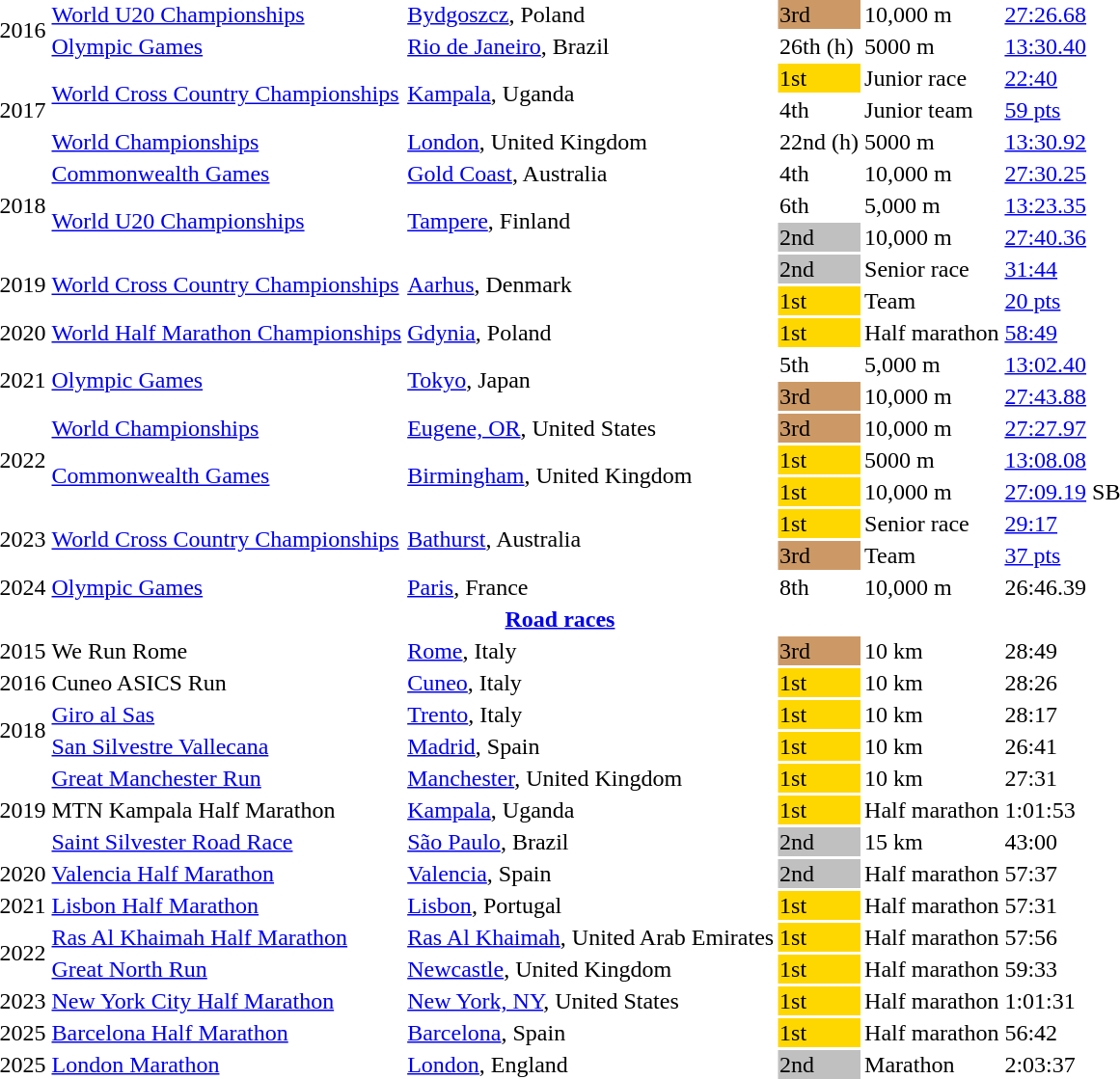<table>
<tr>
<td rowspan=2>2016</td>
<td><a href='#'>World U20 Championships</a></td>
<td><a href='#'>Bydgoszcz</a>, Poland</td>
<td bgcolor=cc9966>3rd</td>
<td>10,000 m</td>
<td><a href='#'>27:26.68</a> </td>
</tr>
<tr>
<td><a href='#'>Olympic Games</a></td>
<td><a href='#'>Rio de Janeiro</a>, Brazil</td>
<td>26th (h)</td>
<td>5000 m</td>
<td><a href='#'>13:30.40</a></td>
</tr>
<tr>
<td rowspan=3>2017</td>
<td rowspan=2><a href='#'>World Cross Country Championships</a></td>
<td rowspan=2><a href='#'>Kampala</a>, Uganda</td>
<td bgcolor=gold>1st</td>
<td>Junior race</td>
<td><a href='#'>22:40</a></td>
</tr>
<tr>
<td>4th</td>
<td>Junior team</td>
<td><a href='#'>59 pts</a></td>
</tr>
<tr>
<td><a href='#'>World Championships</a></td>
<td><a href='#'>London</a>, United Kingdom</td>
<td>22nd (h)</td>
<td>5000 m</td>
<td><a href='#'>13:30.92</a></td>
</tr>
<tr>
<td rowspan=3>2018</td>
<td><a href='#'>Commonwealth Games</a></td>
<td><a href='#'>Gold Coast</a>, Australia</td>
<td>4th</td>
<td>10,000 m</td>
<td><a href='#'>27:30.25</a></td>
</tr>
<tr>
<td rowspan=2><a href='#'>World U20 Championships</a></td>
<td rowspan=2><a href='#'>Tampere</a>, Finland</td>
<td>6th</td>
<td>5,000 m</td>
<td><a href='#'>13:23.35</a></td>
</tr>
<tr>
<td bgcolor=silver>2nd</td>
<td>10,000 m</td>
<td><a href='#'>27:40.36</a></td>
</tr>
<tr>
<td rowspan=2>2019</td>
<td rowspan=2><a href='#'>World Cross Country Championships</a></td>
<td rowspan=2><a href='#'>Aarhus</a>, Denmark</td>
<td bgcolor=silver>2nd</td>
<td>Senior race</td>
<td><a href='#'>31:44</a></td>
</tr>
<tr>
<td bgcolor=gold>1st</td>
<td>Team</td>
<td><a href='#'>20 pts</a></td>
</tr>
<tr>
<td>2020</td>
<td><a href='#'>World Half Marathon Championships</a></td>
<td><a href='#'>Gdynia</a>, Poland</td>
<td bgcolor=gold>1st</td>
<td>Half marathon</td>
<td><a href='#'>58:49</a> <strong></strong></td>
</tr>
<tr>
<td rowspan=2>2021</td>
<td rowspan=2><a href='#'>Olympic Games</a></td>
<td rowspan=2><a href='#'>Tokyo</a>, Japan</td>
<td>5th</td>
<td>5,000 m</td>
<td><a href='#'>13:02.40</a></td>
</tr>
<tr>
<td bgcolor=cc9966>3rd</td>
<td>10,000 m</td>
<td><a href='#'>27:43.88</a></td>
</tr>
<tr>
<td rowspan=3>2022</td>
<td><a href='#'>World Championships</a></td>
<td><a href='#'>Eugene, OR</a>, United States</td>
<td bgcolor=cc9966>3rd</td>
<td>10,000 m</td>
<td><a href='#'>27:27.97</a></td>
</tr>
<tr>
<td rowspan=2><a href='#'>Commonwealth Games</a></td>
<td rowspan=2><a href='#'>Birmingham</a>, United Kingdom</td>
<td bgcolor=gold>1st</td>
<td>5000 m</td>
<td><a href='#'>13:08.08</a> </td>
</tr>
<tr>
<td bgcolor=gold>1st</td>
<td>10,000 m</td>
<td><a href='#'>27:09.19</a> SB <strong></strong></td>
</tr>
<tr>
<td rowspan=2>2023</td>
<td rowspan=2><a href='#'>World Cross Country Championships</a></td>
<td rowspan=2><a href='#'>Bathurst</a>, Australia</td>
<td bgcolor=gold>1st</td>
<td>Senior race</td>
<td><a href='#'>29:17</a></td>
</tr>
<tr>
<td bgcolor=cc9966>3rd</td>
<td>Team</td>
<td><a href='#'>37 pts</a></td>
</tr>
<tr>
<td>2024</td>
<td><a href='#'>Olympic Games</a></td>
<td><a href='#'>Paris</a>, France</td>
<td>8th</td>
<td>10,000 m</td>
<td>26:46.39</td>
</tr>
<tr>
<th colspan="6"><a href='#'>Road races</a></th>
</tr>
<tr>
<td>2015</td>
<td>We Run Rome</td>
<td><a href='#'>Rome</a>, Italy</td>
<td bgcolor=cc9966>3rd</td>
<td>10 km</td>
<td>28:49</td>
</tr>
<tr>
<td>2016</td>
<td>Cuneo ASICS Run</td>
<td><a href='#'>Cuneo</a>, Italy</td>
<td bgcolor=gold>1st</td>
<td>10 km</td>
<td>28:26</td>
</tr>
<tr>
<td rowspan=2>2018</td>
<td><a href='#'>Giro al Sas</a></td>
<td><a href='#'>Trento</a>, Italy</td>
<td bgcolor=gold>1st</td>
<td>10 km</td>
<td>28:17</td>
</tr>
<tr>
<td><a href='#'>San Silvestre Vallecana</a></td>
<td><a href='#'>Madrid</a>, Spain</td>
<td bgcolor=gold>1st</td>
<td>10 km</td>
<td>26:41</td>
</tr>
<tr>
<td rowspan=3>2019</td>
<td><a href='#'>Great Manchester Run</a></td>
<td><a href='#'>Manchester</a>, United Kingdom</td>
<td bgcolor=gold>1st</td>
<td>10 km</td>
<td>27:31</td>
</tr>
<tr>
<td>MTN Kampala Half Marathon</td>
<td><a href='#'>Kampala</a>, Uganda</td>
<td bgcolor=gold>1st</td>
<td>Half marathon</td>
<td>1:01:53</td>
</tr>
<tr>
<td><a href='#'>Saint Silvester Road Race</a></td>
<td><a href='#'>São Paulo</a>, Brazil</td>
<td bgcolor=silver>2nd</td>
<td>15 km</td>
<td>43:00</td>
</tr>
<tr>
<td>2020</td>
<td><a href='#'>Valencia Half Marathon</a></td>
<td><a href='#'>Valencia</a>, Spain</td>
<td bgcolor=silver>2nd</td>
<td>Half marathon</td>
<td>57:37</td>
</tr>
<tr>
<td>2021</td>
<td><a href='#'>Lisbon Half Marathon</a></td>
<td><a href='#'>Lisbon</a>, Portugal</td>
<td bgcolor=gold>1st</td>
<td>Half marathon</td>
<td>57:31</td>
</tr>
<tr>
<td rowspan=2>2022</td>
<td><a href='#'>Ras Al Khaimah Half Marathon</a></td>
<td><a href='#'>Ras Al Khaimah</a>, United Arab Emirates</td>
<td bgcolor=gold>1st</td>
<td>Half marathon</td>
<td>57:56</td>
</tr>
<tr>
<td><a href='#'>Great North Run</a></td>
<td><a href='#'>Newcastle</a>, United Kingdom</td>
<td bgcolor=gold>1st</td>
<td>Half marathon</td>
<td>59:33</td>
</tr>
<tr>
<td>2023</td>
<td><a href='#'>New York City Half Marathon</a></td>
<td><a href='#'>New York, NY</a>, United States</td>
<td bgcolor=gold>1st</td>
<td>Half marathon</td>
<td>1:01:31</td>
</tr>
<tr>
<td>2025</td>
<td><a href='#'>Barcelona Half Marathon</a></td>
<td><a href='#'>Barcelona</a>, Spain</td>
<td bgcolor=gold>1st</td>
<td>Half marathon</td>
<td>56:42</td>
</tr>
<tr>
<td>2025</td>
<td><a href='#'>London Marathon</a></td>
<td><a href='#'>London</a>, England</td>
<td bgcolor=silver>2nd</td>
<td>Marathon</td>
<td>2:03:37</td>
</tr>
</table>
